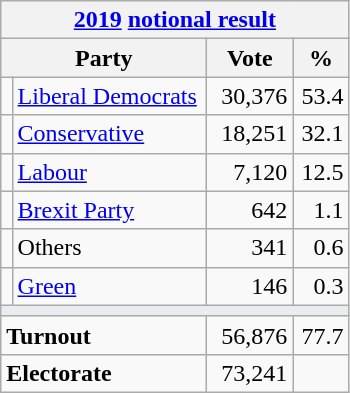<table class="wikitable">
<tr>
<th colspan="4"><a href='#'>2019</a> <a href='#'>notional result</a></th>
</tr>
<tr>
<th bgcolor="#DDDDFF" width="130px" colspan="2">Party</th>
<th bgcolor="#DDDDFF" width="50px">Vote</th>
<th bgcolor="#DDDDFF" width="30px">%</th>
</tr>
<tr>
<td></td>
<td><a href='#'>Liberal Democrats</a></td>
<td align=right>30,376</td>
<td align=right>53.4</td>
</tr>
<tr>
<td></td>
<td><a href='#'>Conservative</a></td>
<td align=right>18,251</td>
<td align=right>32.1</td>
</tr>
<tr>
<td></td>
<td><a href='#'>Labour</a></td>
<td align=right>7,120</td>
<td align=right>12.5</td>
</tr>
<tr>
<td></td>
<td><a href='#'>Brexit Party</a></td>
<td align=right>642</td>
<td align=right>1.1</td>
</tr>
<tr>
<td></td>
<td>Others</td>
<td align=right>341</td>
<td align=right>0.6</td>
</tr>
<tr>
<td></td>
<td><a href='#'>Green</a></td>
<td align=right>146</td>
<td align=right>0.3</td>
</tr>
<tr>
<td colspan="4" bgcolor="#EAECF0"></td>
</tr>
<tr>
<td colspan="2"><strong>Turnout</strong></td>
<td align=right>56,876</td>
<td align=right>77.7</td>
</tr>
<tr>
<td colspan="2"><strong>Electorate</strong></td>
<td align=right>73,241</td>
</tr>
</table>
